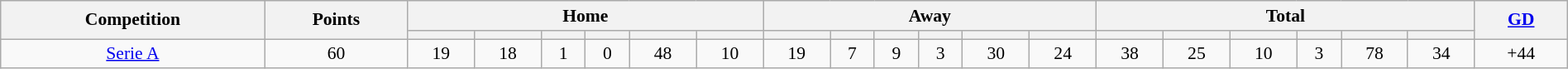<table class="wikitable" style="font-size:90%;width:100%;margin:auto;clear:both;text-align:center;">
<tr>
<th rowspan="2">Competition</th>
<th rowspan="2">Points</th>
<th colspan="6">Home</th>
<th colspan="6">Away</th>
<th colspan="6">Total</th>
<th rowspan="2"><a href='#'>GD</a></th>
</tr>
<tr>
<th></th>
<th></th>
<th></th>
<th></th>
<th></th>
<th></th>
<th></th>
<th></th>
<th></th>
<th></th>
<th></th>
<th></th>
<th></th>
<th></th>
<th></th>
<th></th>
<th></th>
<th></th>
</tr>
<tr>
<td><a href='#'>Serie A</a></td>
<td>60</td>
<td>19</td>
<td>18</td>
<td>1</td>
<td>0</td>
<td>48</td>
<td>10</td>
<td>19</td>
<td>7</td>
<td>9</td>
<td>3</td>
<td>30</td>
<td>24</td>
<td>38</td>
<td>25</td>
<td>10</td>
<td>3</td>
<td>78</td>
<td>34</td>
<td>+44</td>
</tr>
</table>
